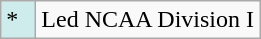<table class="wikitable">
<tr>
<td style="background:#cfecec; width:1em;">*</td>
<td>Led NCAA Division I</td>
</tr>
</table>
